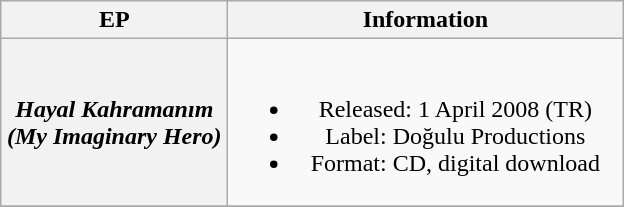<table class="wikitable plainrowheaders" style="text-align:center;" border="1">
<tr>
<th scope="col" style="width:9em;">EP</th>
<th scope="col" style="width:16em;">Information</th>
</tr>
<tr>
<th scope="row"><em>Hayal Kahramanım (My Imaginary Hero)</em></th>
<td><br><ul><li>Released: 1 April 2008 (TR)</li><li>Label: Doğulu Productions</li><li>Format: CD, digital download</li></ul></td>
</tr>
<tr>
</tr>
</table>
